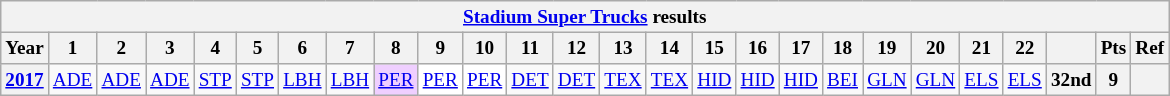<table class="wikitable" style="text-align:center; font-size:80%">
<tr>
<th colspan=45><a href='#'>Stadium Super Trucks</a> results</th>
</tr>
<tr>
<th>Year</th>
<th>1</th>
<th>2</th>
<th>3</th>
<th>4</th>
<th>5</th>
<th>6</th>
<th>7</th>
<th>8</th>
<th>9</th>
<th>10</th>
<th>11</th>
<th>12</th>
<th>13</th>
<th>14</th>
<th>15</th>
<th>16</th>
<th>17</th>
<th>18</th>
<th>19</th>
<th>20</th>
<th>21</th>
<th>22</th>
<th></th>
<th>Pts</th>
<th>Ref</th>
</tr>
<tr>
<th><a href='#'>2017</a></th>
<td><a href='#'>ADE</a></td>
<td><a href='#'>ADE</a></td>
<td><a href='#'>ADE</a></td>
<td><a href='#'>STP</a></td>
<td><a href='#'>STP</a></td>
<td><a href='#'>LBH</a></td>
<td><a href='#'>LBH</a></td>
<td style=background:#EFCFFF><a href='#'>PER</a><br></td>
<td style=background:#FFFFFF><a href='#'>PER</a><br></td>
<td style=background:#FFFFFF><a href='#'>PER</a><br></td>
<td><a href='#'>DET</a></td>
<td><a href='#'>DET</a></td>
<td><a href='#'>TEX</a></td>
<td><a href='#'>TEX</a></td>
<td><a href='#'>HID</a></td>
<td><a href='#'>HID</a></td>
<td><a href='#'>HID</a></td>
<td><a href='#'>BEI</a></td>
<td><a href='#'>GLN</a></td>
<td><a href='#'>GLN</a></td>
<td><a href='#'>ELS</a></td>
<td><a href='#'>ELS</a></td>
<th>32nd</th>
<th>9</th>
<th></th>
</tr>
</table>
